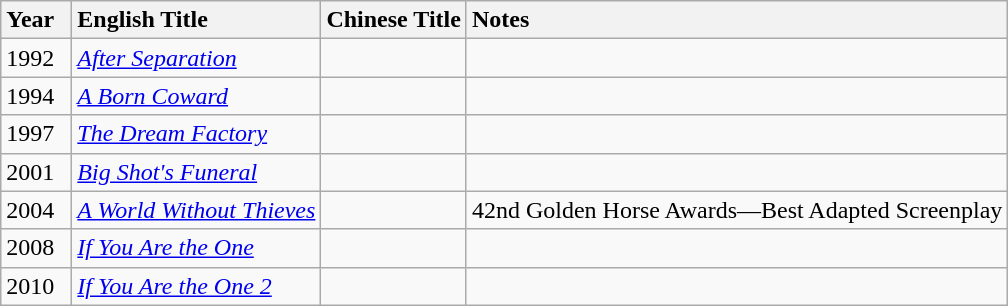<table class="wikitable">
<tr>
<th style="vertical-align:top; text-align:left; width:40px;">Year</th>
<th style="text-align:left; vertical-align:top;">English Title</th>
<th style="text-align:left; vertical-align:top;">Chinese Title</th>
<th style="text-align:left; vertical-align:top;">Notes</th>
</tr>
<tr>
<td style="text-align:left; vertical-align:top;">1992</td>
<td style="text-align:left; vertical-align:top;"><em><a href='#'>After Separation</a></em></td>
<td style="text-align:left; vertical-align:top;"></td>
<td style="text-align:left; vertical-align:top;"></td>
</tr>
<tr>
<td style="text-align:left; vertical-align:top;">1994</td>
<td style="text-align:left; vertical-align:top;"><em><a href='#'>A Born Coward</a></em></td>
<td style="text-align:left; vertical-align:top;"></td>
<td style="text-align:left; vertical-align:top;"></td>
</tr>
<tr>
<td style="text-align:left; vertical-align:top;">1997</td>
<td style="text-align:left; vertical-align:top;"><em><a href='#'>The Dream Factory</a></em></td>
<td style="text-align:left; vertical-align:top;"></td>
<td style="text-align:left; vertical-align:top;"></td>
</tr>
<tr>
<td style="text-align:left; vertical-align:top;">2001</td>
<td style="text-align:left; vertical-align:top;"><em><a href='#'>Big Shot's Funeral</a></em></td>
<td style="text-align:left; vertical-align:top;"></td>
<td style="text-align:left; vertical-align:top;"></td>
</tr>
<tr>
<td style="text-align:left; vertical-align:top;">2004</td>
<td style="text-align:left; vertical-align:top;"><em><a href='#'>A World Without Thieves</a></em></td>
<td style="text-align:left; vertical-align:top;"></td>
<td style="text-align:left; vertical-align:top;">42nd Golden Horse Awards—Best Adapted Screenplay</td>
</tr>
<tr>
<td style="text-align:left; vertical-align:top;">2008</td>
<td style="text-align:left; vertical-align:top;"><em><a href='#'>If You Are the One</a></em></td>
<td style="text-align:left; vertical-align:top;"></td>
<td style="text-align:left; vertical-align:top;"></td>
</tr>
<tr>
<td style="text-align:left; vertical-align:top;">2010</td>
<td style="text-align:left; vertical-align:top;"><em><a href='#'>If You Are the One 2</a></em></td>
<td style="text-align:left; vertical-align:top;"></td>
<td style="text-align:left; vertical-align:top;"></td>
</tr>
</table>
